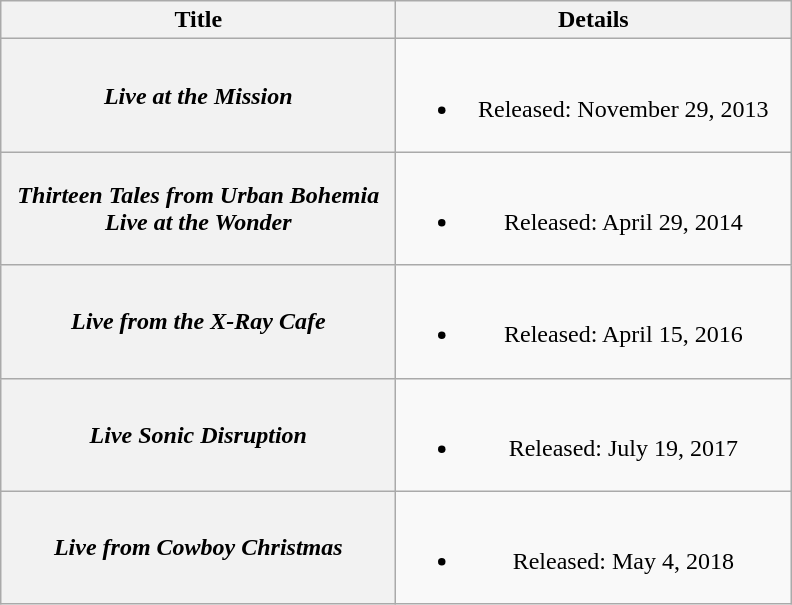<table class="wikitable plainrowheaders" style="text-align:center;">
<tr>
<th scope="col" style="width:16em;">Title</th>
<th scope="col" style="width:16em;">Details</th>
</tr>
<tr>
<th scope="row"><em>Live at the Mission</em></th>
<td><br><ul><li>Released: November 29, 2013</li></ul></td>
</tr>
<tr>
<th scope="row"><em>Thirteen Tales from Urban Bohemia Live at the Wonder</em></th>
<td><br><ul><li>Released: April 29, 2014</li></ul></td>
</tr>
<tr>
<th scope="row"><em>Live from the X-Ray Cafe</em></th>
<td><br><ul><li>Released: April 15, 2016</li></ul></td>
</tr>
<tr>
<th scope="row"><em>Live Sonic Disruption</em></th>
<td><br><ul><li>Released: July 19, 2017</li></ul></td>
</tr>
<tr>
<th scope="row"><em>Live from Cowboy Christmas</em></th>
<td><br><ul><li>Released: May 4, 2018</li></ul></td>
</tr>
</table>
